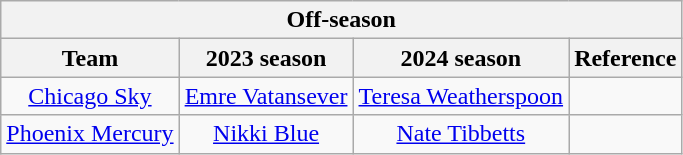<table class="wikitable" style="text-align: center;">
<tr>
<th colspan="4">Off-season</th>
</tr>
<tr>
<th>Team</th>
<th>2023 season</th>
<th>2024 season</th>
<th>Reference</th>
</tr>
<tr>
<td><a href='#'>Chicago Sky</a></td>
<td> <a href='#'>Emre Vatansever</a></td>
<td> <a href='#'>Teresa Weatherspoon</a></td>
<td></td>
</tr>
<tr>
<td><a href='#'>Phoenix Mercury</a></td>
<td> <a href='#'>Nikki Blue</a></td>
<td> <a href='#'>Nate Tibbetts</a></td>
<td></td>
</tr>
</table>
